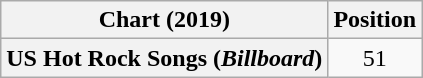<table class="wikitable plainrowheaders">
<tr>
<th>Chart (2019)</th>
<th>Position</th>
</tr>
<tr>
<th scope="row">US Hot Rock Songs (<em>Billboard</em>)</th>
<td style="text-align:center">51</td>
</tr>
</table>
